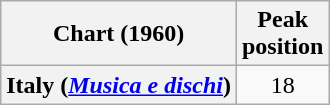<table class="wikitable plainrowheaders" style="text-align:center">
<tr>
<th scope="col">Chart (1960)</th>
<th scope="col">Peak<br>position</th>
</tr>
<tr>
<th scope="row">Italy (<em><a href='#'>Musica e dischi</a></em>)</th>
<td>18</td>
</tr>
</table>
